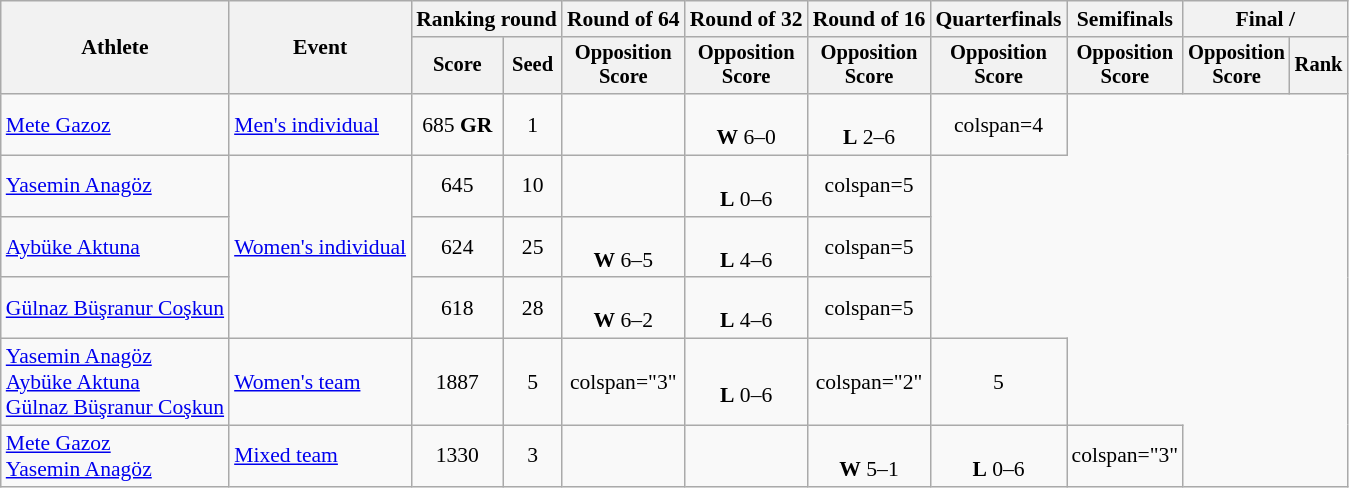<table class="wikitable" style="text-align:center; font-size:90%">
<tr>
<th rowspan="2">Athlete</th>
<th rowspan="2">Event</th>
<th colspan="2">Ranking round</th>
<th>Round of 64</th>
<th>Round of 32</th>
<th>Round of 16</th>
<th>Quarterfinals</th>
<th>Semifinals</th>
<th colspan="2">Final / </th>
</tr>
<tr style="font-size:95%">
<th>Score</th>
<th>Seed</th>
<th>Opposition<br>Score</th>
<th>Opposition<br>Score</th>
<th>Opposition<br>Score</th>
<th>Opposition<br>Score</th>
<th>Opposition<br>Score</th>
<th>Opposition<br>Score</th>
<th>Rank</th>
</tr>
<tr>
<td align="left"><a href='#'>Mete Gazoz</a></td>
<td align="left"><a href='#'>Men's individual</a></td>
<td>685 <strong>GR</strong></td>
<td>1</td>
<td></td>
<td><br><strong>W</strong> 6–0</td>
<td><br><strong>L</strong> 2–6</td>
<td>colspan=4 </td>
</tr>
<tr>
<td align="left"><a href='#'>Yasemin Anagöz</a></td>
<td align="left" rowspan="3"><a href='#'>Women's individual</a></td>
<td>645</td>
<td>10</td>
<td></td>
<td><br><strong>L</strong> 0–6</td>
<td>colspan=5 </td>
</tr>
<tr>
<td align="left"><a href='#'>Aybüke Aktuna</a></td>
<td>624</td>
<td>25</td>
<td><br><strong>W</strong> 6–5</td>
<td><br><strong>L</strong> 4–6</td>
<td>colspan=5 </td>
</tr>
<tr>
<td align="left"><a href='#'>Gülnaz Büşranur Coşkun</a></td>
<td>618</td>
<td>28</td>
<td><br><strong>W</strong> 6–2</td>
<td><br><strong>L</strong> 4–6</td>
<td>colspan=5 </td>
</tr>
<tr>
<td align="left"><a href='#'>Yasemin Anagöz</a><br><a href='#'>Aybüke Aktuna</a><br><a href='#'>Gülnaz Büşranur Coşkun</a></td>
<td align="left"><a href='#'>Women's team</a></td>
<td>1887</td>
<td>5</td>
<td>colspan="3" </td>
<td><br><strong>L</strong> 0–6</td>
<td>colspan="2" </td>
<td>5</td>
</tr>
<tr>
<td align="left"><a href='#'>Mete Gazoz</a><br><a href='#'>Yasemin Anagöz</a></td>
<td align="left"><a href='#'>Mixed team</a></td>
<td>1330</td>
<td>3</td>
<td></td>
<td></td>
<td><br><strong>W</strong> 5–1</td>
<td><br><strong>L</strong> 0–6</td>
<td>colspan="3" </td>
</tr>
</table>
